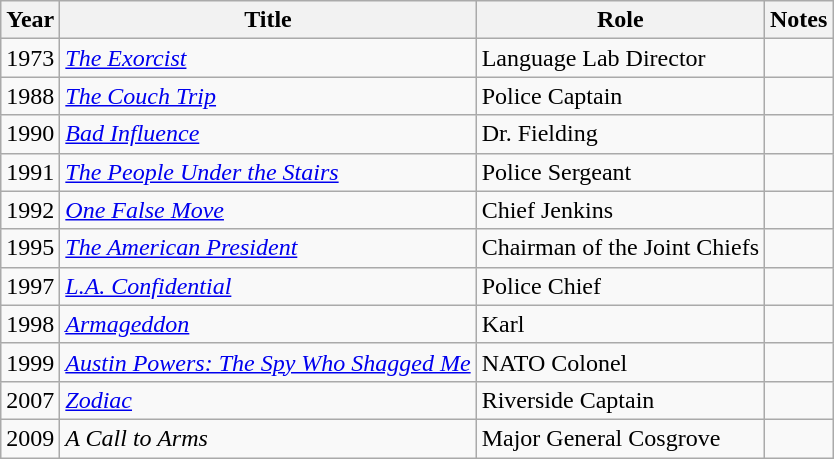<table class="wikitable sortable">
<tr>
<th>Year</th>
<th>Title</th>
<th>Role</th>
<th>Notes</th>
</tr>
<tr>
<td>1973</td>
<td><em><a href='#'>The Exorcist</a></em></td>
<td>Language Lab Director</td>
<td></td>
</tr>
<tr>
<td>1988</td>
<td><em><a href='#'>The Couch Trip</a></em></td>
<td>Police Captain</td>
<td></td>
</tr>
<tr>
<td>1990</td>
<td><a href='#'><em>Bad Influence</em></a></td>
<td>Dr. Fielding</td>
<td></td>
</tr>
<tr>
<td>1991</td>
<td><em><a href='#'>The People Under the Stairs</a></em></td>
<td>Police Sergeant</td>
<td></td>
</tr>
<tr>
<td>1992</td>
<td><em><a href='#'>One False Move</a></em></td>
<td>Chief Jenkins</td>
<td></td>
</tr>
<tr>
<td>1995</td>
<td><em><a href='#'>The American President</a></em></td>
<td>Chairman of the Joint Chiefs</td>
<td></td>
</tr>
<tr>
<td>1997</td>
<td><a href='#'><em>L.A. Confidential</em></a></td>
<td>Police Chief</td>
<td></td>
</tr>
<tr>
<td>1998</td>
<td><a href='#'><em>Armageddon</em></a></td>
<td>Karl</td>
<td></td>
</tr>
<tr>
<td>1999</td>
<td><em><a href='#'>Austin Powers: The Spy Who Shagged Me</a></em></td>
<td>NATO Colonel</td>
<td></td>
</tr>
<tr>
<td>2007</td>
<td><a href='#'><em>Zodiac</em></a></td>
<td>Riverside Captain</td>
<td></td>
</tr>
<tr>
<td>2009</td>
<td><em>A Call to Arms</em></td>
<td>Major General Cosgrove</td>
<td></td>
</tr>
</table>
